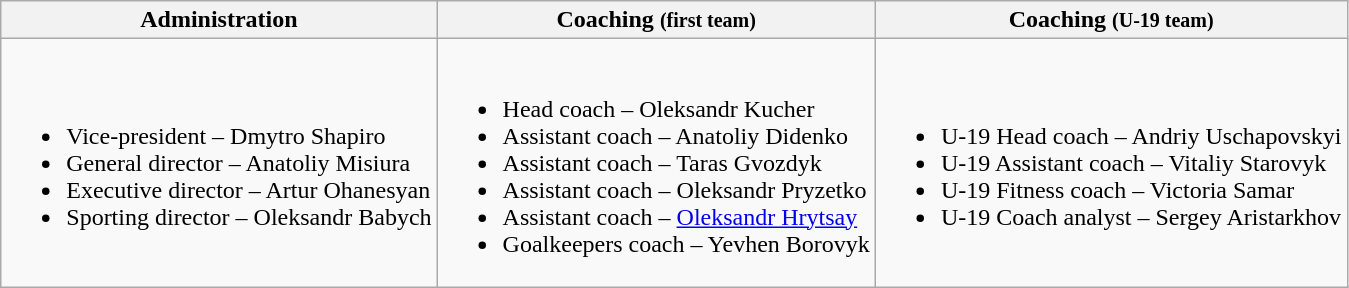<table class="wikitable">
<tr>
<th>Administration</th>
<th>Coaching <small>(first team)</small></th>
<th>Coaching <small>(U-19 team)</small></th>
</tr>
<tr>
<td><br><ul><li>Vice-president –  Dmytro Shapiro</li><li>General director –  Anatoliy Misiura</li><li>Executive director –  Artur Ohanesyan</li><li>Sporting director –  Oleksandr Babych</li></ul></td>
<td><br><ul><li>Head coach –  Oleksandr Kucher</li><li>Assistant coach –  Anatoliy Didenko</li><li>Assistant coach –  Taras Gvozdyk</li><li>Assistant coach –  Oleksandr Pryzetko</li><li>Assistant coach –  <a href='#'>Oleksandr Hrytsay</a></li><li>Goalkeepers coach –  Yevhen Borovyk</li></ul></td>
<td><br><ul><li>U-19 Head coach –  Andriy Uschapovskyi</li><li>U-19 Assistant coach –  Vitaliy Starovyk</li><li>U-19 Fitness coach –  Victoria Samar</li><li>U-19 Coach analyst –  Sergey Aristarkhov</li></ul></td>
</tr>
</table>
